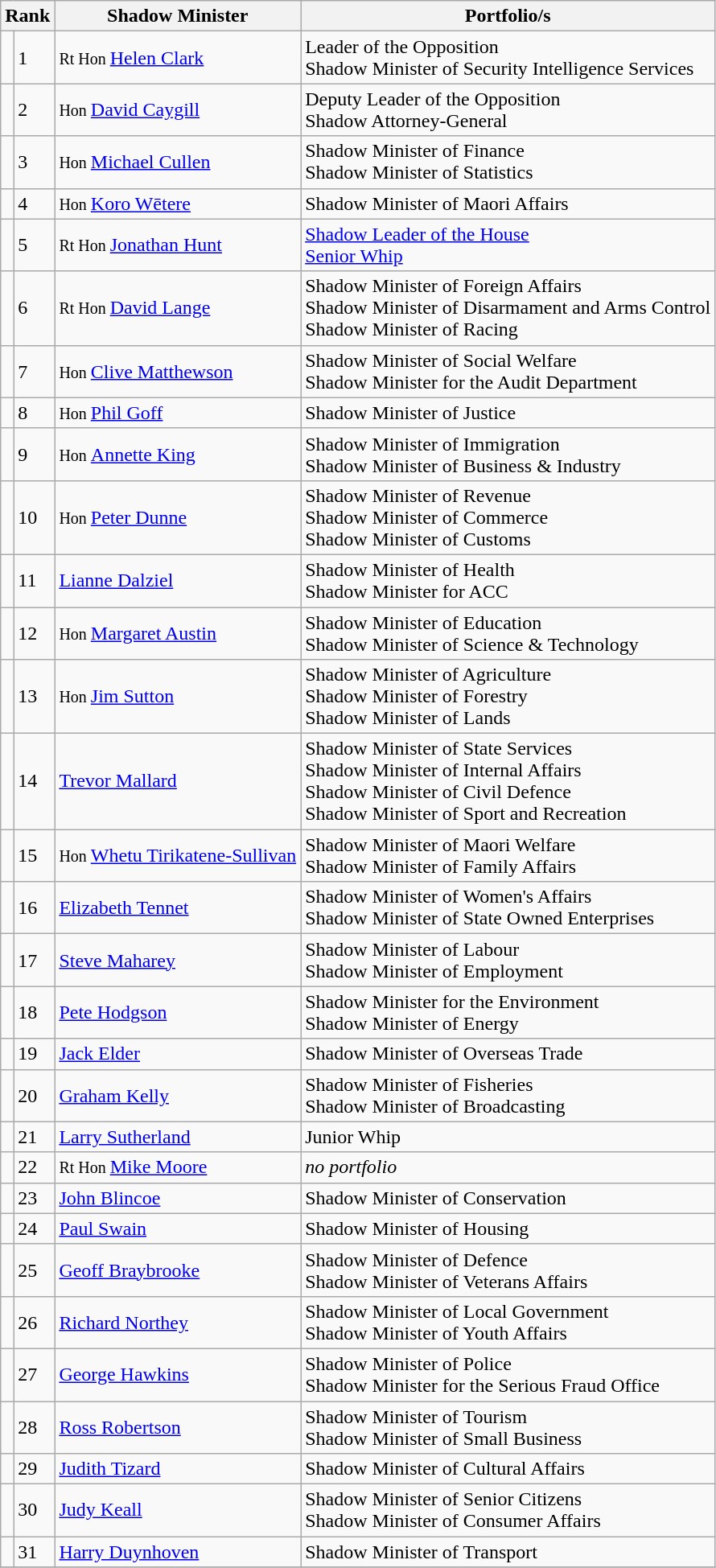<table class="wikitable">
<tr>
<th colspan="2">Rank</th>
<th>Shadow Minister</th>
<th>Portfolio/s</th>
</tr>
<tr>
<td bgcolor=></td>
<td>1</td>
<td><small>Rt Hon </small><a href='#'>Helen Clark</a></td>
<td>Leader of the Opposition<br>Shadow Minister of Security Intelligence Services</td>
</tr>
<tr>
<td bgcolor=></td>
<td>2</td>
<td><small>Hon </small><a href='#'>David Caygill</a></td>
<td>Deputy Leader of the Opposition<br>Shadow Attorney-General</td>
</tr>
<tr>
<td bgcolor=></td>
<td>3</td>
<td><small>Hon </small><a href='#'>Michael Cullen</a></td>
<td>Shadow Minister of Finance<br>Shadow Minister of Statistics</td>
</tr>
<tr>
<td bgcolor=></td>
<td>4</td>
<td><small>Hon </small><a href='#'>Koro Wētere</a></td>
<td>Shadow Minister of Maori Affairs</td>
</tr>
<tr>
<td bgcolor=></td>
<td>5</td>
<td><small>Rt Hon </small><a href='#'>Jonathan Hunt</a></td>
<td><a href='#'>Shadow Leader of the House</a><br><a href='#'>Senior Whip</a></td>
</tr>
<tr>
<td bgcolor=></td>
<td>6</td>
<td><small>Rt Hon </small><a href='#'>David Lange</a></td>
<td>Shadow Minister of Foreign Affairs<br>Shadow Minister of Disarmament and Arms Control<br>Shadow Minister of Racing</td>
</tr>
<tr>
<td bgcolor=></td>
<td>7</td>
<td><small>Hon </small><a href='#'>Clive Matthewson</a></td>
<td>Shadow Minister of Social Welfare<br>Shadow Minister for the Audit Department</td>
</tr>
<tr>
<td bgcolor=></td>
<td>8</td>
<td><small>Hon </small><a href='#'>Phil Goff</a></td>
<td>Shadow Minister of Justice</td>
</tr>
<tr>
<td bgcolor=></td>
<td>9</td>
<td><small>Hon </small><a href='#'>Annette King</a></td>
<td>Shadow Minister of Immigration<br>Shadow Minister of Business & Industry</td>
</tr>
<tr>
<td bgcolor=></td>
<td>10</td>
<td><small>Hon </small><a href='#'>Peter Dunne</a></td>
<td>Shadow Minister of Revenue<br>Shadow Minister of Commerce<br>Shadow Minister of Customs</td>
</tr>
<tr>
<td bgcolor=></td>
<td>11</td>
<td><a href='#'>Lianne Dalziel</a></td>
<td>Shadow Minister of Health<br>Shadow Minister for ACC</td>
</tr>
<tr>
<td bgcolor=></td>
<td>12</td>
<td><small>Hon </small><a href='#'>Margaret Austin</a></td>
<td>Shadow Minister of Education<br>Shadow Minister of Science & Technology</td>
</tr>
<tr>
<td bgcolor=></td>
<td>13</td>
<td><small>Hon </small><a href='#'>Jim Sutton</a></td>
<td>Shadow Minister of Agriculture<br>Shadow Minister of Forestry<br>Shadow Minister of Lands</td>
</tr>
<tr>
<td bgcolor=></td>
<td>14</td>
<td><a href='#'>Trevor Mallard</a></td>
<td>Shadow Minister of State Services<br>Shadow Minister of Internal Affairs<br>Shadow Minister of Civil Defence<br>Shadow Minister of Sport and Recreation</td>
</tr>
<tr>
<td bgcolor=></td>
<td>15</td>
<td><small>Hon </small><a href='#'>Whetu Tirikatene-Sullivan</a></td>
<td>Shadow Minister of Maori Welfare<br>Shadow Minister of Family Affairs</td>
</tr>
<tr>
<td bgcolor=></td>
<td>16</td>
<td><a href='#'>Elizabeth Tennet</a></td>
<td>Shadow Minister of Women's Affairs<br>Shadow Minister of State Owned Enterprises</td>
</tr>
<tr>
<td bgcolor=></td>
<td>17</td>
<td><a href='#'>Steve Maharey</a></td>
<td>Shadow Minister of Labour<br>Shadow Minister of Employment</td>
</tr>
<tr>
<td bgcolor=></td>
<td>18</td>
<td><a href='#'>Pete Hodgson</a></td>
<td>Shadow Minister for the Environment<br>Shadow Minister of Energy</td>
</tr>
<tr>
<td bgcolor=></td>
<td>19</td>
<td><a href='#'>Jack Elder</a></td>
<td>Shadow Minister of Overseas Trade</td>
</tr>
<tr>
<td bgcolor=></td>
<td>20</td>
<td><a href='#'>Graham Kelly</a></td>
<td>Shadow Minister of Fisheries<br>Shadow Minister of Broadcasting</td>
</tr>
<tr>
<td bgcolor=></td>
<td>21</td>
<td><a href='#'>Larry Sutherland</a></td>
<td>Junior Whip</td>
</tr>
<tr>
<td bgcolor=></td>
<td>22</td>
<td><small>Rt Hon </small><a href='#'>Mike Moore</a></td>
<td><em>no portfolio</em></td>
</tr>
<tr>
<td bgcolor=></td>
<td>23</td>
<td><a href='#'>John Blincoe</a></td>
<td>Shadow Minister of Conservation</td>
</tr>
<tr>
<td bgcolor=></td>
<td>24</td>
<td><a href='#'>Paul Swain</a></td>
<td>Shadow Minister of Housing</td>
</tr>
<tr>
<td bgcolor=></td>
<td>25</td>
<td><a href='#'>Geoff Braybrooke</a></td>
<td>Shadow Minister of Defence<br>Shadow Minister of Veterans Affairs</td>
</tr>
<tr>
<td bgcolor=></td>
<td>26</td>
<td><a href='#'>Richard Northey</a></td>
<td>Shadow Minister of Local Government<br>Shadow Minister of Youth Affairs</td>
</tr>
<tr>
<td bgcolor=></td>
<td>27</td>
<td><a href='#'>George Hawkins</a></td>
<td>Shadow Minister of Police<br>Shadow Minister for the Serious Fraud Office</td>
</tr>
<tr>
<td bgcolor=></td>
<td>28</td>
<td><a href='#'>Ross Robertson</a></td>
<td>Shadow Minister of Tourism<br>Shadow Minister of Small Business</td>
</tr>
<tr>
<td bgcolor=></td>
<td>29</td>
<td><a href='#'>Judith Tizard</a></td>
<td>Shadow Minister of Cultural Affairs</td>
</tr>
<tr>
<td bgcolor=></td>
<td>30</td>
<td><a href='#'>Judy Keall</a></td>
<td>Shadow Minister of Senior Citizens<br>Shadow Minister of Consumer Affairs</td>
</tr>
<tr>
<td bgcolor=></td>
<td>31</td>
<td><a href='#'>Harry Duynhoven</a></td>
<td>Shadow Minister of Transport</td>
</tr>
<tr>
</tr>
</table>
